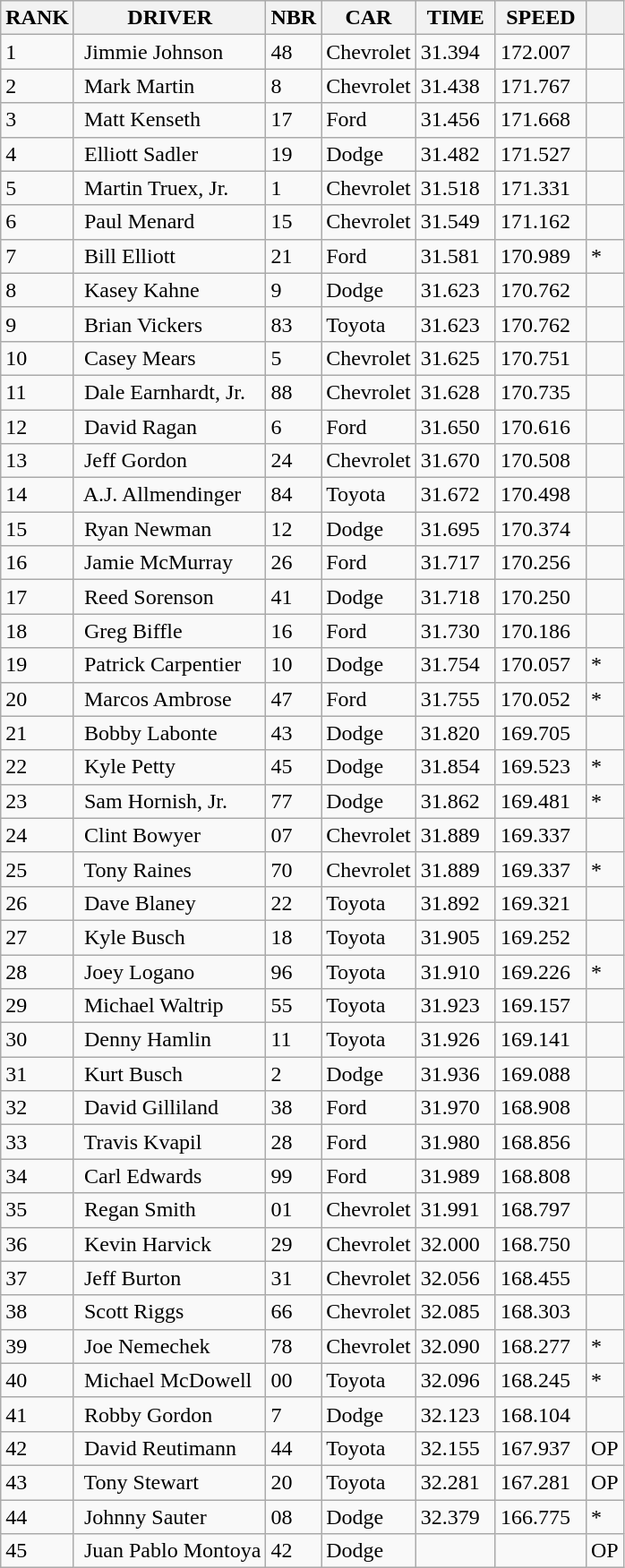<table class="wikitable">
<tr>
<th>RANK</th>
<th>DRIVER</th>
<th>NBR</th>
<th>CAR</th>
<th>TIME</th>
<th>SPEED</th>
<th></th>
</tr>
<tr>
<td>1</td>
<td> Jimmie Johnson</td>
<td>48</td>
<td>Chevrolet</td>
<td>31.394  </td>
<td>172.007  </td>
<td></td>
</tr>
<tr>
<td>2</td>
<td> Mark Martin</td>
<td>8</td>
<td>Chevrolet</td>
<td>31.438  </td>
<td>171.767  </td>
<td></td>
</tr>
<tr>
<td>3</td>
<td> Matt Kenseth</td>
<td>17</td>
<td>Ford</td>
<td>31.456  </td>
<td>171.668  </td>
<td></td>
</tr>
<tr>
<td>4</td>
<td> Elliott Sadler</td>
<td>19</td>
<td>Dodge</td>
<td>31.482  </td>
<td>171.527  </td>
<td></td>
</tr>
<tr>
<td>5</td>
<td> Martin Truex, Jr.</td>
<td>1</td>
<td>Chevrolet</td>
<td>31.518  </td>
<td>171.331  </td>
<td></td>
</tr>
<tr>
<td>6</td>
<td> Paul Menard</td>
<td>15</td>
<td>Chevrolet</td>
<td>31.549  </td>
<td>171.162  </td>
<td></td>
</tr>
<tr>
<td>7</td>
<td> Bill Elliott</td>
<td>21</td>
<td>Ford</td>
<td>31.581  </td>
<td>170.989  </td>
<td>*</td>
</tr>
<tr>
<td>8</td>
<td> Kasey Kahne</td>
<td>9</td>
<td>Dodge</td>
<td>31.623  </td>
<td>170.762  </td>
<td></td>
</tr>
<tr>
<td>9</td>
<td> Brian Vickers</td>
<td>83</td>
<td>Toyota</td>
<td>31.623  </td>
<td>170.762  </td>
<td></td>
</tr>
<tr>
<td>10</td>
<td> Casey Mears</td>
<td>5</td>
<td>Chevrolet</td>
<td>31.625  </td>
<td>170.751  </td>
<td></td>
</tr>
<tr>
<td>11</td>
<td> Dale Earnhardt, Jr.</td>
<td>88</td>
<td>Chevrolet</td>
<td>31.628  </td>
<td>170.735  </td>
<td></td>
</tr>
<tr>
<td>12</td>
<td> David Ragan</td>
<td>6</td>
<td>Ford</td>
<td>31.650  </td>
<td>170.616  </td>
<td></td>
</tr>
<tr>
<td>13</td>
<td> Jeff Gordon</td>
<td>24</td>
<td>Chevrolet</td>
<td>31.670  </td>
<td>170.508  </td>
<td></td>
</tr>
<tr>
<td>14</td>
<td> A.J. Allmendinger</td>
<td>84</td>
<td>Toyota</td>
<td>31.672  </td>
<td>170.498  </td>
<td></td>
</tr>
<tr>
<td>15</td>
<td> Ryan Newman</td>
<td>12</td>
<td>Dodge</td>
<td>31.695  </td>
<td>170.374  </td>
<td></td>
</tr>
<tr>
<td>16</td>
<td> Jamie McMurray</td>
<td>26</td>
<td>Ford</td>
<td>31.717  </td>
<td>170.256  </td>
<td></td>
</tr>
<tr>
<td>17</td>
<td> Reed Sorenson</td>
<td>41</td>
<td>Dodge</td>
<td>31.718  </td>
<td>170.250  </td>
<td></td>
</tr>
<tr>
<td>18</td>
<td> Greg Biffle</td>
<td>16</td>
<td>Ford</td>
<td>31.730  </td>
<td>170.186  </td>
<td></td>
</tr>
<tr>
<td>19</td>
<td> Patrick Carpentier</td>
<td>10</td>
<td>Dodge</td>
<td>31.754  </td>
<td>170.057  </td>
<td>*</td>
</tr>
<tr>
<td>20</td>
<td> Marcos Ambrose</td>
<td>47</td>
<td>Ford</td>
<td>31.755  </td>
<td>170.052  </td>
<td>*</td>
</tr>
<tr>
<td>21</td>
<td> Bobby Labonte</td>
<td>43</td>
<td>Dodge</td>
<td>31.820  </td>
<td>169.705  </td>
<td></td>
</tr>
<tr>
<td>22</td>
<td> Kyle Petty</td>
<td>45</td>
<td>Dodge</td>
<td>31.854  </td>
<td>169.523  </td>
<td>*</td>
</tr>
<tr>
<td>23</td>
<td> Sam Hornish, Jr.</td>
<td>77</td>
<td>Dodge</td>
<td>31.862  </td>
<td>169.481  </td>
<td>*</td>
</tr>
<tr>
<td>24</td>
<td> Clint Bowyer</td>
<td>07</td>
<td>Chevrolet</td>
<td>31.889  </td>
<td>169.337  </td>
<td></td>
</tr>
<tr>
<td>25</td>
<td> Tony Raines</td>
<td>70</td>
<td>Chevrolet</td>
<td>31.889  </td>
<td>169.337  </td>
<td>*</td>
</tr>
<tr>
<td>26</td>
<td> Dave Blaney</td>
<td>22</td>
<td>Toyota</td>
<td>31.892  </td>
<td>169.321  </td>
<td></td>
</tr>
<tr>
<td>27</td>
<td> Kyle Busch</td>
<td>18</td>
<td>Toyota</td>
<td>31.905  </td>
<td>169.252  </td>
<td></td>
</tr>
<tr>
<td>28</td>
<td> Joey Logano</td>
<td>96</td>
<td>Toyota</td>
<td>31.910  </td>
<td>169.226  </td>
<td>*</td>
</tr>
<tr>
<td>29</td>
<td> Michael Waltrip</td>
<td>55</td>
<td>Toyota</td>
<td>31.923  </td>
<td>169.157  </td>
<td></td>
</tr>
<tr>
<td>30</td>
<td> Denny Hamlin</td>
<td>11</td>
<td>Toyota</td>
<td>31.926  </td>
<td>169.141  </td>
<td></td>
</tr>
<tr>
<td>31</td>
<td> Kurt Busch</td>
<td>2</td>
<td>Dodge</td>
<td>31.936  </td>
<td>169.088  </td>
<td></td>
</tr>
<tr>
<td>32</td>
<td> David Gilliland</td>
<td>38</td>
<td>Ford</td>
<td>31.970  </td>
<td>168.908  </td>
<td></td>
</tr>
<tr>
<td>33</td>
<td> Travis Kvapil</td>
<td>28</td>
<td>Ford</td>
<td>31.980  </td>
<td>168.856  </td>
<td></td>
</tr>
<tr>
<td>34</td>
<td> Carl Edwards</td>
<td>99</td>
<td>Ford</td>
<td>31.989  </td>
<td>168.808  </td>
<td></td>
</tr>
<tr>
<td>35</td>
<td> Regan Smith</td>
<td>01</td>
<td>Chevrolet</td>
<td>31.991  </td>
<td>168.797  </td>
<td></td>
</tr>
<tr>
<td>36</td>
<td> Kevin Harvick</td>
<td>29</td>
<td>Chevrolet</td>
<td>32.000  </td>
<td>168.750  </td>
<td></td>
</tr>
<tr>
<td>37</td>
<td> Jeff Burton</td>
<td>31</td>
<td>Chevrolet</td>
<td>32.056  </td>
<td>168.455  </td>
<td></td>
</tr>
<tr>
<td>38</td>
<td> Scott Riggs</td>
<td>66</td>
<td>Chevrolet</td>
<td>32.085  </td>
<td>168.303  </td>
<td></td>
</tr>
<tr>
<td>39</td>
<td> Joe Nemechek</td>
<td>78</td>
<td>Chevrolet</td>
<td>32.090  </td>
<td>168.277  </td>
<td>*</td>
</tr>
<tr>
<td>40</td>
<td> Michael McDowell</td>
<td>00</td>
<td>Toyota</td>
<td>32.096  </td>
<td>168.245  </td>
<td>*</td>
</tr>
<tr>
<td>41</td>
<td> Robby Gordon</td>
<td>7</td>
<td>Dodge</td>
<td>32.123  </td>
<td>168.104  </td>
<td></td>
</tr>
<tr>
<td>42</td>
<td> David Reutimann</td>
<td>44</td>
<td>Toyota</td>
<td>32.155  </td>
<td>167.937  </td>
<td>OP</td>
</tr>
<tr>
<td>43</td>
<td> Tony Stewart</td>
<td>20</td>
<td>Toyota</td>
<td>32.281  </td>
<td>167.281  </td>
<td>OP</td>
</tr>
<tr>
<td>44</td>
<td> Johnny Sauter</td>
<td>08</td>
<td>Dodge</td>
<td>32.379  </td>
<td>166.775  </td>
<td>*</td>
</tr>
<tr>
<td>45</td>
<td> Juan Pablo Montoya</td>
<td>42</td>
<td>Dodge</td>
<td></td>
<td></td>
<td>OP</td>
</tr>
</table>
